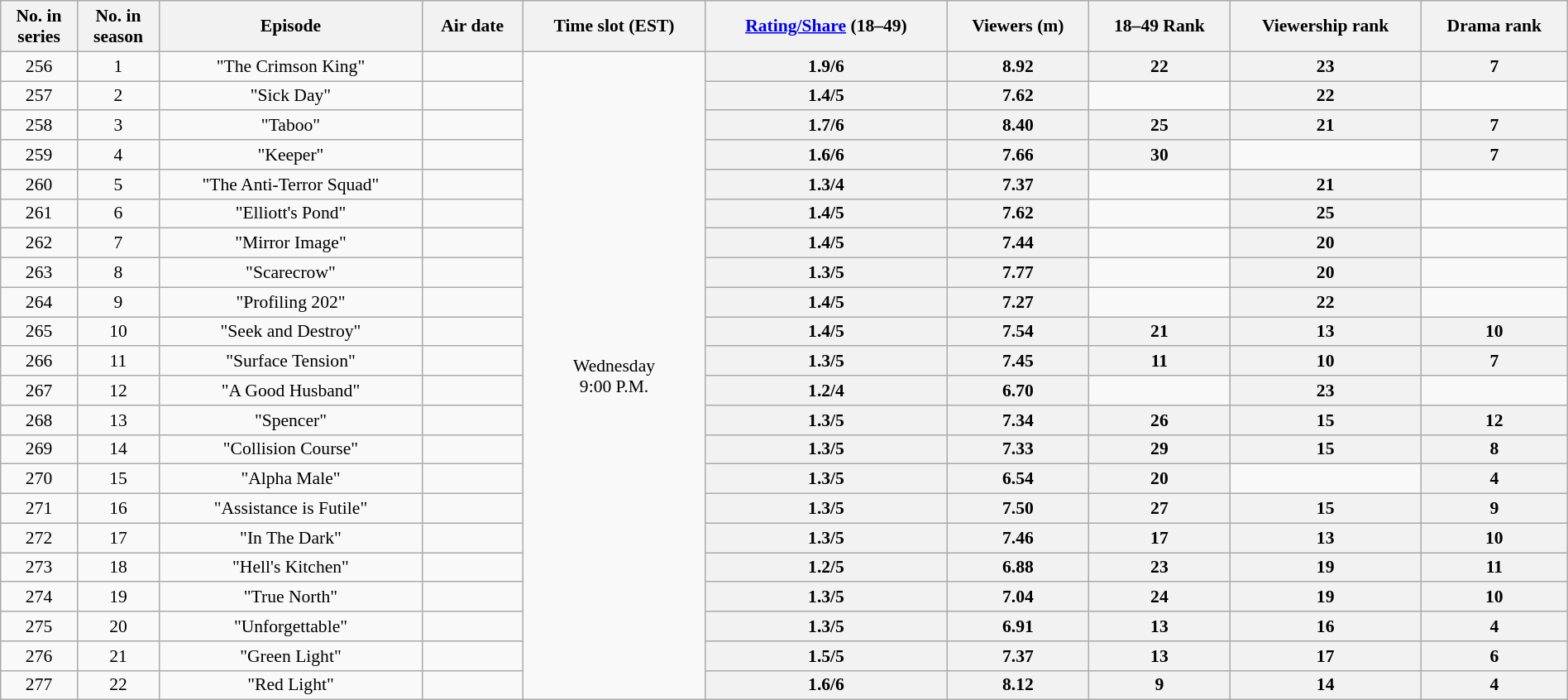<table class="wikitable" style="font-size:90%; text-align:center; width: 100%; margin-left: auto; margin-right: auto;">
<tr>
<th>No. in<br>series</th>
<th>No. in<br>season</th>
<th>Episode</th>
<th>Air date</th>
<th>Time slot (EST)</th>
<th><a href='#'>Rating/Share</a> (18–49)</th>
<th>Viewers (m)</th>
<th>18–49 Rank</th>
<th>Viewership rank</th>
<th>Drama rank</th>
</tr>
<tr>
<td style="text-align:center">256</td>
<td style="text-align:center">1</td>
<td>"The Crimson King"</td>
<td></td>
<td style="text-align:center" rowspan=22>Wednesday<br>9:00 P.M.</td>
<th>1.9/6</th>
<th>8.92</th>
<th>22</th>
<th>23</th>
<th>7</th>
</tr>
<tr>
<td style="text-align:center">257</td>
<td style="text-align:center">2</td>
<td>"Sick Day"</td>
<td></td>
<th>1.4/5</th>
<th>7.62</th>
<td></td>
<th>22</th>
<td></td>
</tr>
<tr>
<td style="text-align:center">258</td>
<td style="text-align:center">3</td>
<td>"Taboo"</td>
<td></td>
<th>1.7/6</th>
<th>8.40</th>
<th>25</th>
<th>21</th>
<th>7</th>
</tr>
<tr>
<td style="text-align:center">259</td>
<td style="text-align:center">4</td>
<td>"Keeper"</td>
<td></td>
<th>1.6/6</th>
<th>7.66</th>
<th>30</th>
<td></td>
<th>7</th>
</tr>
<tr>
<td style="text-align:center">260</td>
<td style="text-align:center">5</td>
<td>"The Anti-Terror Squad"</td>
<td></td>
<th>1.3/4</th>
<th>7.37</th>
<td></td>
<th>21</th>
<td></td>
</tr>
<tr>
<td style="text-align:center">261</td>
<td style="text-align:center">6</td>
<td>"Elliott's Pond"</td>
<td></td>
<th>1.4/5</th>
<th>7.62</th>
<td></td>
<th>25</th>
<td></td>
</tr>
<tr>
<td style="text-align:center">262</td>
<td style="text-align:center">7</td>
<td>"Mirror Image"</td>
<td></td>
<th>1.4/5</th>
<th>7.44</th>
<td></td>
<th>20</th>
<td></td>
</tr>
<tr>
<td style="text-align:center">263</td>
<td style="text-align:center">8</td>
<td>"Scarecrow"</td>
<td></td>
<th>1.3/5</th>
<th>7.77</th>
<td></td>
<th>20</th>
<td></td>
</tr>
<tr>
<td style="text-align:center">264</td>
<td style="text-align:center">9</td>
<td>"Profiling 202"</td>
<td></td>
<th>1.4/5</th>
<th>7.27</th>
<td></td>
<th>22</th>
<td></td>
</tr>
<tr>
<td style="text-align:center">265</td>
<td style="text-align:center">10</td>
<td>"Seek and Destroy"</td>
<td></td>
<th>1.4/5</th>
<th>7.54</th>
<th>21</th>
<th>13</th>
<th>10</th>
</tr>
<tr>
<td style="text-align:center">266</td>
<td style="text-align:center">11</td>
<td>"Surface Tension"</td>
<td></td>
<th>1.3/5</th>
<th>7.45</th>
<th>11</th>
<th>10</th>
<th>7</th>
</tr>
<tr>
<td style="text-align:center">267</td>
<td style="text-align:center">12</td>
<td>"A Good Husband"</td>
<td></td>
<th>1.2/4</th>
<th>6.70</th>
<td></td>
<th>23</th>
<td></td>
</tr>
<tr>
<td style="text-align:center">268</td>
<td style="text-align:center">13</td>
<td>"Spencer"</td>
<td></td>
<th>1.3/5</th>
<th>7.34</th>
<th>26</th>
<th>15</th>
<th>12</th>
</tr>
<tr>
<td style="text-align:center">269</td>
<td style="text-align:center">14</td>
<td>"Collision Course"</td>
<td></td>
<th>1.3/5</th>
<th>7.33</th>
<th>29</th>
<th>15</th>
<th>8</th>
</tr>
<tr>
<td style="text-align:center">270</td>
<td style="text-align:center">15</td>
<td>"Alpha Male"</td>
<td></td>
<th>1.3/5</th>
<th>6.54</th>
<th>20</th>
<td></td>
<th>4</th>
</tr>
<tr>
<td style="text-align:center">271</td>
<td style="text-align:center">16</td>
<td>"Assistance is Futile"</td>
<td></td>
<th>1.3/5</th>
<th>7.50</th>
<th>27</th>
<th>15</th>
<th>9</th>
</tr>
<tr>
<td style="text-align:center">272</td>
<td style="text-align:center">17</td>
<td>"In The Dark"</td>
<td></td>
<th>1.3/5</th>
<th>7.46</th>
<th>17</th>
<th>13</th>
<th>10</th>
</tr>
<tr>
<td style="text-align:center">273</td>
<td style="text-align:center">18</td>
<td>"Hell's Kitchen"</td>
<td></td>
<th>1.2/5</th>
<th>6.88</th>
<th>23</th>
<th>19</th>
<th>11</th>
</tr>
<tr>
<td style="text-align:center">274</td>
<td style="text-align:center">19</td>
<td>"True North"</td>
<td></td>
<th>1.3/5</th>
<th>7.04</th>
<th>24</th>
<th>19</th>
<th>10</th>
</tr>
<tr>
<td style="text-align:center">275</td>
<td style="text-align:center">20</td>
<td>"Unforgettable"</td>
<td></td>
<th>1.3/5</th>
<th>6.91</th>
<th>13</th>
<th>16</th>
<th>4</th>
</tr>
<tr>
<td style="text-align:center">276</td>
<td style="text-align:center">21</td>
<td>"Green Light"</td>
<td></td>
<th>1.5/5</th>
<th>7.37</th>
<th>13</th>
<th>17</th>
<th>6</th>
</tr>
<tr>
<td style="text-align:center">277</td>
<td style="text-align:center">22</td>
<td>"Red Light"</td>
<td></td>
<th>1.6/6</th>
<th>8.12</th>
<th>9</th>
<th>14</th>
<th>4</th>
</tr>
</table>
